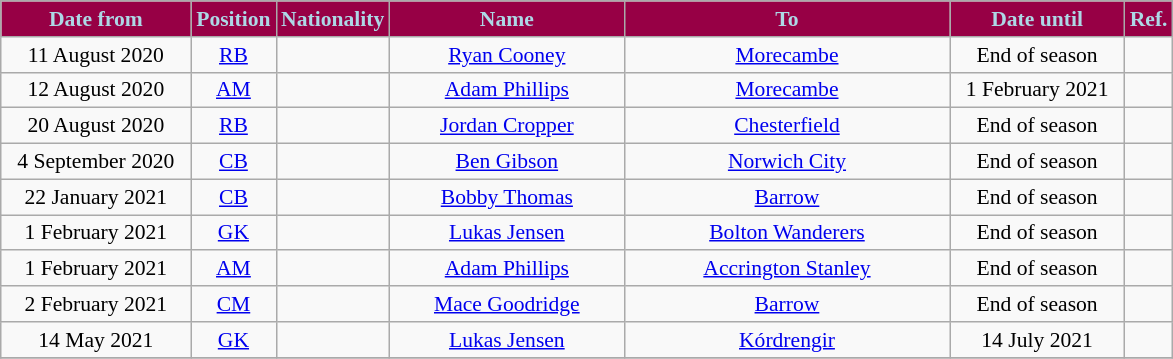<table class="wikitable"  style="text-align:center; font-size:90%; ">
<tr>
<th style="background:#970045; color:#ADD8E6; ; width:120px;">Date from</th>
<th style="background:#970045; color:#ADD8E6; ; width:50px;">Position</th>
<th style="background:#970045; color:#ADD8E6; ; width:50px;">Nationality</th>
<th style="background:#970045; color:#ADD8E6; ; width:150px;">Name</th>
<th style="background:#970045; color:#ADD8E6; ; width:210px;">To</th>
<th style="background:#970045; color:#ADD8E6; ; width:110px;">Date until</th>
<th style="background:#970045; color:#ADD8E6; ; width:25px;">Ref.</th>
</tr>
<tr>
<td>11 August 2020</td>
<td><a href='#'>RB</a></td>
<td></td>
<td><a href='#'>Ryan Cooney</a></td>
<td> <a href='#'>Morecambe</a></td>
<td>End of season</td>
<td></td>
</tr>
<tr>
<td>12 August 2020</td>
<td><a href='#'>AM</a></td>
<td></td>
<td><a href='#'>Adam Phillips</a></td>
<td> <a href='#'>Morecambe</a></td>
<td>1 February 2021</td>
<td></td>
</tr>
<tr>
<td>20 August 2020</td>
<td><a href='#'>RB</a></td>
<td></td>
<td><a href='#'>Jordan Cropper</a></td>
<td> <a href='#'>Chesterfield</a></td>
<td>End of season</td>
<td></td>
</tr>
<tr>
<td>4 September 2020</td>
<td><a href='#'>CB</a></td>
<td></td>
<td><a href='#'>Ben Gibson</a></td>
<td> <a href='#'>Norwich City</a></td>
<td>End of season</td>
<td></td>
</tr>
<tr>
<td>22 January 2021</td>
<td><a href='#'>CB</a></td>
<td></td>
<td><a href='#'>Bobby Thomas</a></td>
<td> <a href='#'>Barrow</a></td>
<td>End of season</td>
<td></td>
</tr>
<tr>
<td>1 February 2021</td>
<td><a href='#'>GK</a></td>
<td></td>
<td><a href='#'>Lukas Jensen</a></td>
<td> <a href='#'>Bolton Wanderers</a></td>
<td>End of season</td>
<td></td>
</tr>
<tr>
<td>1 February 2021</td>
<td><a href='#'>AM</a></td>
<td></td>
<td><a href='#'>Adam Phillips</a></td>
<td> <a href='#'>Accrington Stanley</a></td>
<td>End of season</td>
<td></td>
</tr>
<tr>
<td>2 February 2021</td>
<td><a href='#'>CM</a></td>
<td></td>
<td><a href='#'>Mace Goodridge</a></td>
<td> <a href='#'>Barrow</a></td>
<td>End of season</td>
<td></td>
</tr>
<tr>
<td>14 May 2021</td>
<td><a href='#'>GK</a></td>
<td></td>
<td><a href='#'>Lukas Jensen</a></td>
<td> <a href='#'>Kórdrengir</a></td>
<td>14 July 2021</td>
<td></td>
</tr>
<tr>
</tr>
</table>
